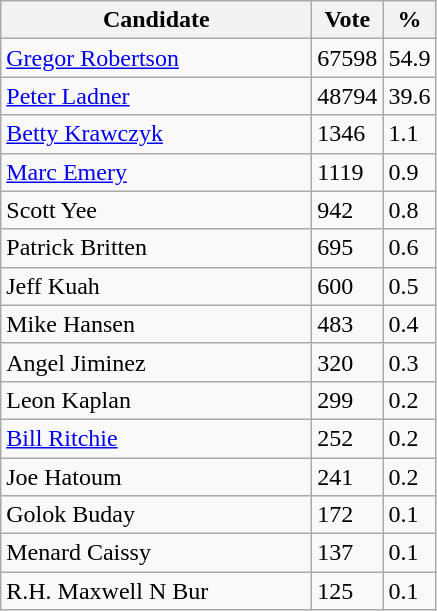<table class="wikitable">
<tr>
<th bgcolor="#DDDDFF" width="200px">Candidate</th>
<th bgcolor="#DDDDFF">Vote</th>
<th bgcolor="#DDDDFF">%</th>
</tr>
<tr>
<td><a href='#'>Gregor Robertson</a></td>
<td>67598</td>
<td>54.9</td>
</tr>
<tr>
<td><a href='#'>Peter Ladner</a></td>
<td>48794</td>
<td>39.6</td>
</tr>
<tr>
<td><a href='#'>Betty Krawczyk</a></td>
<td>1346</td>
<td>1.1</td>
</tr>
<tr>
<td><a href='#'>Marc Emery</a></td>
<td>1119</td>
<td>0.9</td>
</tr>
<tr>
<td>Scott Yee</td>
<td>942</td>
<td>0.8</td>
</tr>
<tr>
<td>Patrick Britten</td>
<td>695</td>
<td>0.6</td>
</tr>
<tr>
<td>Jeff Kuah</td>
<td>600</td>
<td>0.5</td>
</tr>
<tr>
<td>Mike Hansen</td>
<td>483</td>
<td>0.4</td>
</tr>
<tr>
<td>Angel Jiminez</td>
<td>320</td>
<td>0.3</td>
</tr>
<tr>
<td>Leon Kaplan</td>
<td>299</td>
<td>0.2</td>
</tr>
<tr>
<td><a href='#'>Bill Ritchie</a></td>
<td>252</td>
<td>0.2</td>
</tr>
<tr>
<td>Joe Hatoum</td>
<td>241</td>
<td>0.2</td>
</tr>
<tr>
<td>Golok Buday</td>
<td>172</td>
<td>0.1</td>
</tr>
<tr>
<td>Menard Caissy</td>
<td>137</td>
<td>0.1</td>
</tr>
<tr>
<td>R.H. Maxwell N Bur</td>
<td>125</td>
<td>0.1</td>
</tr>
</table>
